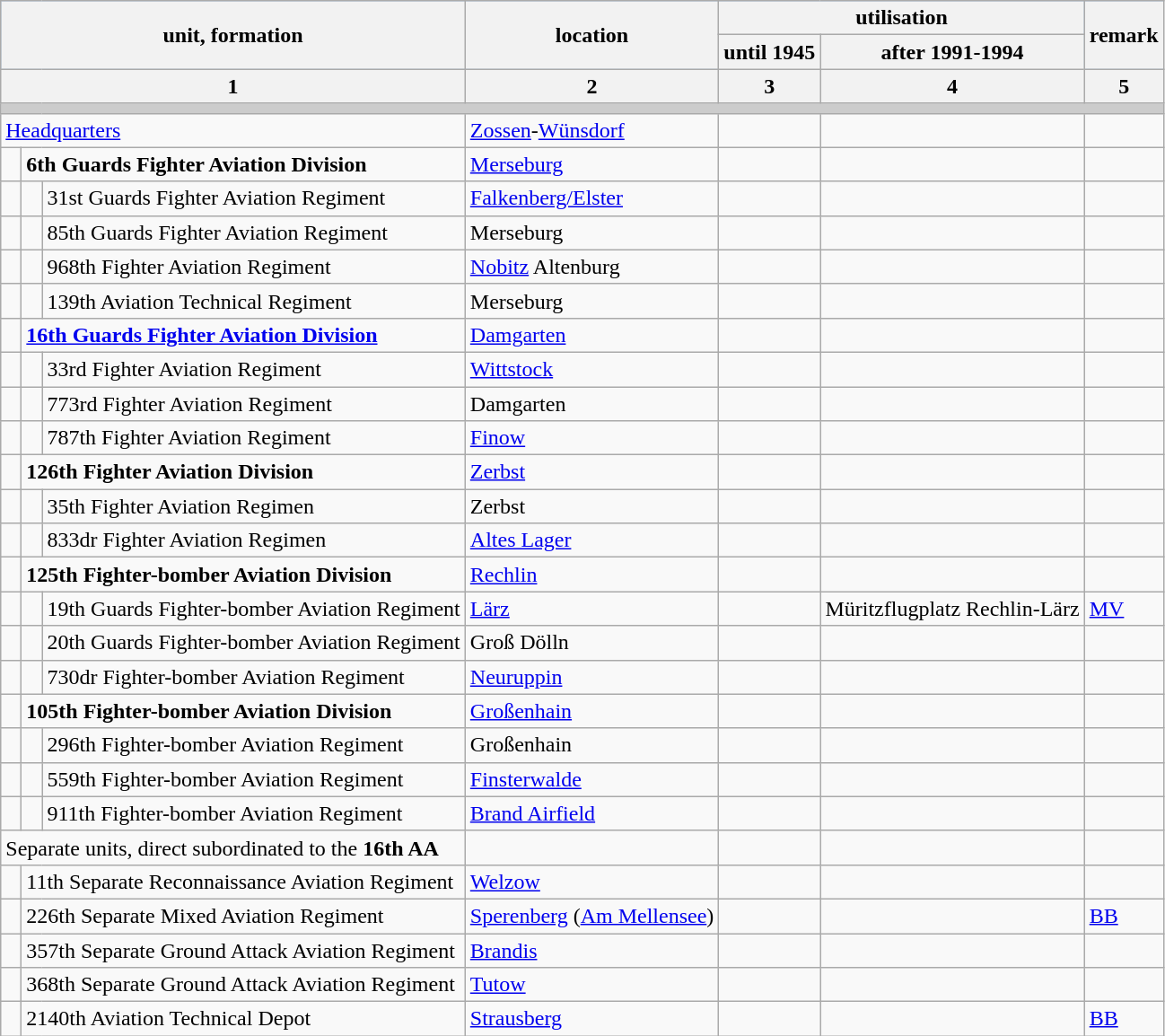<table class="wikitable sortable" style="text-align:left">
<tr bgcolor=#80C0FF>
<th rowspan="2" colspan="3">unit, formation</th>
<th rowspan="2" " scope="col" class="unsortable">location</th>
<th colspan="2">utilisation</th>
<th rowspan="2">remark</th>
</tr>
<tr>
<th>until 1945</th>
<th>after 1991-1994</th>
</tr>
<tr>
<th colspan="3" scope="col" class="unsortable">1</th>
<th>2</th>
<th scope="col" class="unsortable">3</th>
<th scope="col" class="unsortable">4</th>
<th scope="col" class="unsortable">5</th>
</tr>
<tr>
<td bgcolor="#CCCCCC" align="center" colspan="7"></td>
</tr>
<tr>
<td colspan="3"><a href='#'>Headquarters</a></td>
<td><a href='#'>Zossen</a>-<a href='#'>Wünsdorf</a></td>
<td></td>
<td></td>
<td></td>
</tr>
<tr>
<td>  </td>
<td colspan="2"><strong>6th Guards Fighter Aviation Division</strong></td>
<td><a href='#'>Merseburg</a></td>
<td></td>
<td></td>
<td></td>
</tr>
<tr>
<td></td>
<td>  </td>
<td>31st Guards Fighter Aviation Regiment</td>
<td><a href='#'>Falkenberg/Elster</a></td>
<td></td>
<td></td>
<td></td>
</tr>
<tr>
<td></td>
<td></td>
<td>85th Guards Fighter Aviation Regiment</td>
<td>Merseburg</td>
<td></td>
<td></td>
<td></td>
</tr>
<tr>
<td></td>
<td></td>
<td>968th Fighter Aviation Regiment</td>
<td><a href='#'>Nobitz</a> Altenburg</td>
<td></td>
<td></td>
<td></td>
</tr>
<tr>
<td></td>
<td></td>
<td>139th Aviation Technical Regiment</td>
<td>Merseburg</td>
<td></td>
<td></td>
<td></td>
</tr>
<tr>
<td></td>
<td colspan="2"><strong><a href='#'>16th Guards Fighter Aviation Division</a></strong></td>
<td><a href='#'>Damgarten</a></td>
<td></td>
<td></td>
<td></td>
</tr>
<tr>
<td></td>
<td></td>
<td>33rd Fighter Aviation Regiment</td>
<td><a href='#'>Wittstock</a></td>
<td></td>
<td></td>
<td></td>
</tr>
<tr>
<td></td>
<td></td>
<td>773rd Fighter Aviation Regiment</td>
<td>Damgarten</td>
<td></td>
<td></td>
<td></td>
</tr>
<tr>
<td></td>
<td></td>
<td>787th Fighter Aviation Regiment</td>
<td><a href='#'>Finow</a></td>
<td></td>
<td></td>
<td></td>
</tr>
<tr>
<td></td>
<td colspan="2"><strong>126th Fighter Aviation Division</strong></td>
<td><a href='#'>Zerbst</a></td>
<td></td>
<td></td>
<td></td>
</tr>
<tr>
<td></td>
<td></td>
<td>35th Fighter Aviation Regimen</td>
<td>Zerbst</td>
<td></td>
<td></td>
<td></td>
</tr>
<tr>
<td></td>
<td></td>
<td>833dr Fighter Aviation Regimen</td>
<td><a href='#'>Altes Lager</a></td>
<td></td>
<td></td>
<td></td>
</tr>
<tr>
<td></td>
<td colspan="2"><strong>125th Fighter-bomber Aviation Division</strong></td>
<td><a href='#'>Rechlin</a></td>
<td></td>
<td></td>
<td></td>
</tr>
<tr>
<td></td>
<td></td>
<td>19th Guards Fighter-bomber Aviation Regiment</td>
<td><a href='#'>Lärz</a></td>
<td></td>
<td>Müritzflugplatz Rechlin-Lärz</td>
<td><a href='#'>MV</a>  </td>
</tr>
<tr>
<td></td>
<td></td>
<td>20th Guards Fighter-bomber Aviation Regiment</td>
<td>Groß Dölln</td>
<td></td>
<td></td>
<td></td>
</tr>
<tr>
<td></td>
<td></td>
<td>730dr Fighter-bomber Aviation Regiment</td>
<td><a href='#'>Neuruppin</a></td>
<td></td>
<td></td>
<td></td>
</tr>
<tr>
<td></td>
<td colspan="2"><strong>105th Fighter-bomber Aviation Division</strong></td>
<td><a href='#'>Großenhain</a></td>
<td></td>
<td></td>
<td></td>
</tr>
<tr>
<td></td>
<td></td>
<td>296th Fighter-bomber Aviation Regiment</td>
<td>Großenhain</td>
<td></td>
<td></td>
</tr>
<tr>
<td></td>
<td></td>
<td>559th Fighter-bomber Aviation Regiment</td>
<td><a href='#'>Finsterwalde</a></td>
<td></td>
<td></td>
<td></td>
</tr>
<tr>
<td></td>
<td></td>
<td>911th Fighter-bomber Aviation Regiment</td>
<td><a href='#'>Brand Airfield</a></td>
<td></td>
<td></td>
<td></td>
</tr>
<tr>
<td colspan="3">Separate units, direct subordinated to the <strong>16th AA</strong></td>
<td></td>
<td></td>
<td></td>
</tr>
<tr>
<td></td>
<td colspan="2">11th Separate Reconnaissance Aviation Regiment</td>
<td><a href='#'>Welzow</a></td>
<td></td>
<td></td>
<td></td>
</tr>
<tr>
<td></td>
<td colspan="2">226th Separate Mixed Aviation Regiment</td>
<td><a href='#'>Sperenberg</a> (<a href='#'>Am Mellensee</a>)</td>
<td></td>
<td></td>
<td><a href='#'>BB</a> </td>
</tr>
<tr>
<td></td>
<td colspan="2">357th Separate Ground Attack Aviation Regiment</td>
<td><a href='#'>Brandis</a></td>
<td></td>
<td></td>
<td></td>
</tr>
<tr>
<td></td>
<td colspan="2">368th Separate Ground Attack Aviation Regiment</td>
<td><a href='#'>Tutow</a></td>
<td></td>
<td></td>
<td></td>
</tr>
<tr>
<td></td>
<td colspan="2">2140th Aviation Technical Depot</td>
<td><a href='#'>Strausberg</a></td>
<td></td>
<td></td>
<td><a href='#'>BB</a> </td>
</tr>
</table>
